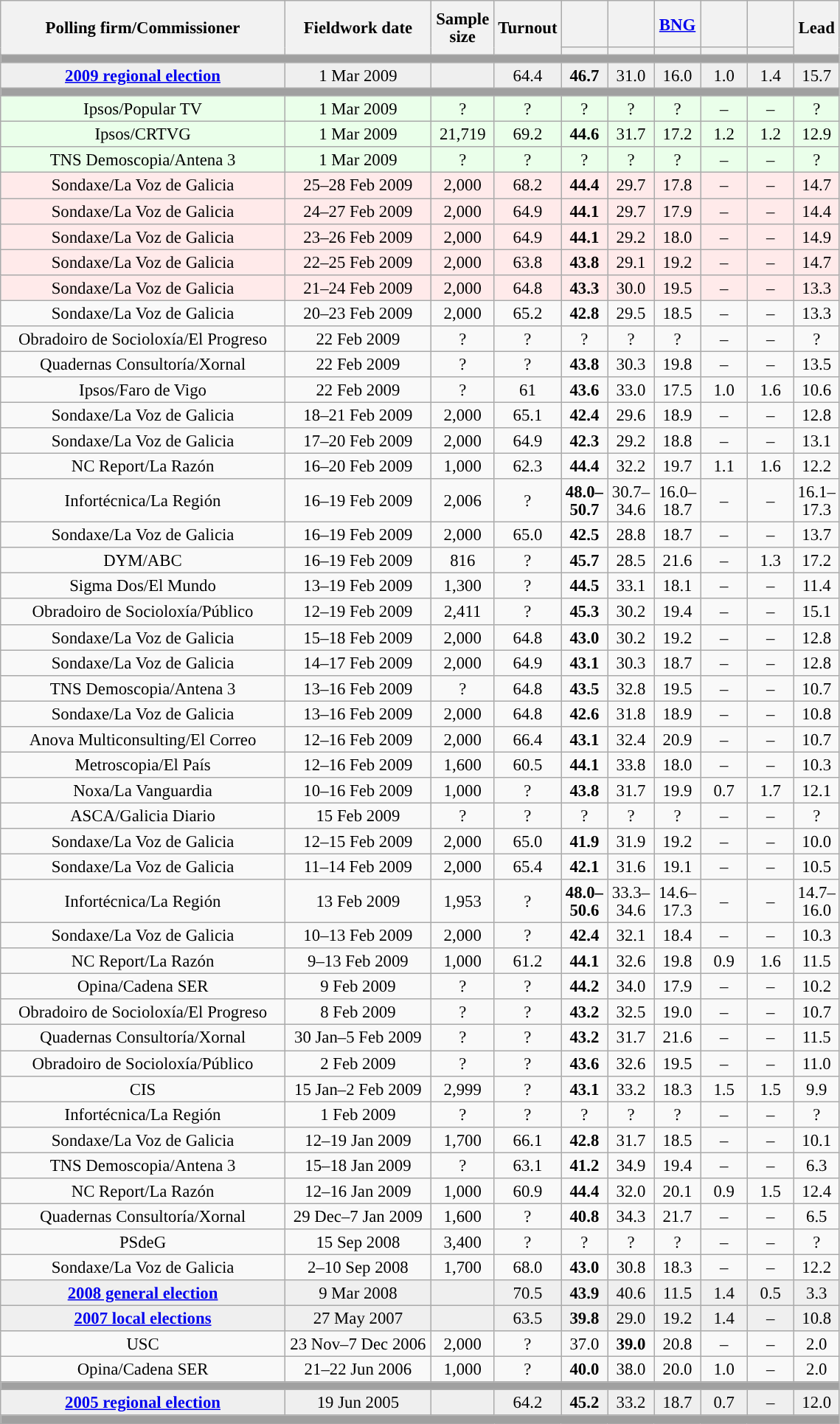<table class="wikitable collapsible collapsed" style="text-align:center; font-size:95%; line-height:16px;">
<tr style="height:42px;">
<th style="width:250px;" rowspan="2">Polling firm/Commissioner</th>
<th style="width:125px;" rowspan="2">Fieldwork date</th>
<th style="width:50px;" rowspan="2">Sample size</th>
<th style="width:45px;" rowspan="2">Turnout</th>
<th style="width:35px;"></th>
<th style="width:35px;"></th>
<th style="width:35px;"><a href='#'>BNG</a></th>
<th style="width:35px;"></th>
<th style="width:35px;"></th>
<th style="width:30px;" rowspan="2">Lead</th>
</tr>
<tr>
<th style="color:inherit;background:"></th>
<th style="color:inherit;background:"></th>
<th style="color:inherit;background:"></th>
<th style="color:inherit;background:"></th>
<th style="color:inherit;background:"></th>
</tr>
<tr>
<td colspan="10" style="background:#A0A0A0"></td>
</tr>
<tr style="background:#EFEFEF;">
<td><strong><a href='#'>2009 regional election</a></strong></td>
<td>1 Mar 2009</td>
<td></td>
<td>64.4</td>
<td><strong>46.7</strong><br></td>
<td>31.0<br></td>
<td>16.0<br></td>
<td>1.0<br></td>
<td>1.4<br></td>
<td style="background:">15.7</td>
</tr>
<tr>
<td colspan="10" style="background:#A0A0A0"></td>
</tr>
<tr style="background:#EAFFEA;">
<td>Ipsos/Popular TV</td>
<td>1 Mar 2009</td>
<td>?</td>
<td>?</td>
<td>?<br></td>
<td>?<br></td>
<td>?<br></td>
<td>–</td>
<td>–</td>
<td style="background:">?</td>
</tr>
<tr style="background:#EAFFEA;">
<td>Ipsos/CRTVG</td>
<td>1 Mar 2009</td>
<td>21,719</td>
<td>69.2</td>
<td><strong>44.6</strong><br></td>
<td>31.7<br></td>
<td>17.2<br></td>
<td>1.2<br></td>
<td>1.2<br></td>
<td style="background:">12.9</td>
</tr>
<tr style="background:#EAFFEA;">
<td>TNS Demoscopia/Antena 3</td>
<td>1 Mar 2009</td>
<td>?</td>
<td>?</td>
<td>?<br></td>
<td>?<br></td>
<td>?<br></td>
<td>–</td>
<td>–</td>
<td style="background:">?</td>
</tr>
<tr style="background:#FFEAEA;">
<td>Sondaxe/La Voz de Galicia</td>
<td>25–28 Feb 2009</td>
<td>2,000</td>
<td>68.2</td>
<td><strong>44.4</strong><br></td>
<td>29.7<br></td>
<td>17.8<br></td>
<td>–</td>
<td>–</td>
<td style="background:">14.7</td>
</tr>
<tr style="background:#FFEAEA;">
<td>Sondaxe/La Voz de Galicia</td>
<td>24–27 Feb 2009</td>
<td>2,000</td>
<td>64.9</td>
<td><strong>44.1</strong><br></td>
<td>29.7<br></td>
<td>17.9<br></td>
<td>–</td>
<td>–</td>
<td style="background:">14.4</td>
</tr>
<tr style="background:#FFEAEA;">
<td>Sondaxe/La Voz de Galicia</td>
<td>23–26 Feb 2009</td>
<td>2,000</td>
<td>64.9</td>
<td><strong>44.1</strong><br></td>
<td>29.2<br></td>
<td>18.0<br></td>
<td>–</td>
<td>–</td>
<td style="background:">14.9</td>
</tr>
<tr style="background:#FFEAEA;">
<td>Sondaxe/La Voz de Galicia</td>
<td>22–25 Feb 2009</td>
<td>2,000</td>
<td>63.8</td>
<td><strong>43.8</strong><br></td>
<td>29.1<br></td>
<td>19.2<br></td>
<td>–</td>
<td>–</td>
<td style="background:">14.7</td>
</tr>
<tr style="background:#FFEAEA;">
<td>Sondaxe/La Voz de Galicia</td>
<td>21–24 Feb 2009</td>
<td>2,000</td>
<td>64.8</td>
<td><strong>43.3</strong><br></td>
<td>30.0<br></td>
<td>19.5<br></td>
<td>–</td>
<td>–</td>
<td style="background:">13.3</td>
</tr>
<tr>
<td>Sondaxe/La Voz de Galicia</td>
<td>20–23 Feb 2009</td>
<td>2,000</td>
<td>65.2</td>
<td><strong>42.8</strong><br></td>
<td>29.5<br></td>
<td>18.5<br></td>
<td>–</td>
<td>–</td>
<td style="background:">13.3</td>
</tr>
<tr>
<td>Obradoiro de Socioloxía/El Progreso</td>
<td>22 Feb 2009</td>
<td>?</td>
<td>?</td>
<td>?<br></td>
<td>?<br></td>
<td>?<br></td>
<td>–</td>
<td>–</td>
<td style="background:">?</td>
</tr>
<tr>
<td>Quadernas Consultoría/Xornal</td>
<td>22 Feb 2009</td>
<td>?</td>
<td>?</td>
<td><strong>43.8</strong><br></td>
<td>30.3<br></td>
<td>19.8<br></td>
<td>–</td>
<td>–</td>
<td style="background:">13.5</td>
</tr>
<tr>
<td>Ipsos/Faro de Vigo</td>
<td>22 Feb 2009</td>
<td>?</td>
<td>61</td>
<td><strong>43.6</strong><br></td>
<td>33.0<br></td>
<td>17.5<br></td>
<td>1.0<br></td>
<td>1.6<br></td>
<td style="background:">10.6</td>
</tr>
<tr>
<td>Sondaxe/La Voz de Galicia</td>
<td>18–21 Feb 2009</td>
<td>2,000</td>
<td>65.1</td>
<td><strong>42.4</strong><br></td>
<td>29.6<br></td>
<td>18.9<br></td>
<td>–</td>
<td>–</td>
<td style="background:">12.8</td>
</tr>
<tr>
<td>Sondaxe/La Voz de Galicia</td>
<td>17–20 Feb 2009</td>
<td>2,000</td>
<td>64.9</td>
<td><strong>42.3</strong><br></td>
<td>29.2<br></td>
<td>18.8<br></td>
<td>–</td>
<td>–</td>
<td style="background:">13.1</td>
</tr>
<tr>
<td>NC Report/La Razón</td>
<td>16–20 Feb 2009</td>
<td>1,000</td>
<td>62.3</td>
<td><strong>44.4</strong><br></td>
<td>32.2<br></td>
<td>19.7<br></td>
<td>1.1<br></td>
<td>1.6<br></td>
<td style="background:">12.2</td>
</tr>
<tr>
<td>Infortécnica/La Región</td>
<td>16–19 Feb 2009</td>
<td>2,006</td>
<td>?</td>
<td><strong>48.0–<br>50.7</strong><br></td>
<td>30.7–<br>34.6<br></td>
<td>16.0–<br>18.7<br></td>
<td>–</td>
<td>–</td>
<td style="background:">16.1–<br>17.3</td>
</tr>
<tr>
<td>Sondaxe/La Voz de Galicia</td>
<td>16–19 Feb 2009</td>
<td>2,000</td>
<td>65.0</td>
<td><strong>42.5</strong><br></td>
<td>28.8<br></td>
<td>18.7<br></td>
<td>–</td>
<td>–</td>
<td style="background:">13.7</td>
</tr>
<tr>
<td>DYM/ABC</td>
<td>16–19 Feb 2009</td>
<td>816</td>
<td>?</td>
<td><strong>45.7</strong><br></td>
<td>28.5<br></td>
<td>21.6<br></td>
<td>–</td>
<td>1.3<br></td>
<td style="background:">17.2</td>
</tr>
<tr>
<td>Sigma Dos/El Mundo</td>
<td>13–19 Feb 2009</td>
<td>1,300</td>
<td>?</td>
<td><strong>44.5</strong><br></td>
<td>33.1<br></td>
<td>18.1<br></td>
<td>–</td>
<td>–</td>
<td style="background:">11.4</td>
</tr>
<tr>
<td>Obradoiro de Socioloxía/Público</td>
<td>12–19 Feb 2009</td>
<td>2,411</td>
<td>?</td>
<td><strong>45.3</strong><br></td>
<td>30.2<br></td>
<td>19.4<br></td>
<td>–</td>
<td>–</td>
<td style="background:">15.1</td>
</tr>
<tr>
<td>Sondaxe/La Voz de Galicia</td>
<td>15–18 Feb 2009</td>
<td>2,000</td>
<td>64.8</td>
<td><strong>43.0</strong><br></td>
<td>30.2<br></td>
<td>19.2<br></td>
<td>–</td>
<td>–</td>
<td style="background:">12.8</td>
</tr>
<tr>
<td>Sondaxe/La Voz de Galicia</td>
<td>14–17 Feb 2009</td>
<td>2,000</td>
<td>64.9</td>
<td><strong>43.1</strong><br></td>
<td>30.3<br></td>
<td>18.7<br></td>
<td>–</td>
<td>–</td>
<td style="background:">12.8</td>
</tr>
<tr>
<td>TNS Demoscopia/Antena 3</td>
<td>13–16 Feb 2009</td>
<td>?</td>
<td>64.8</td>
<td><strong>43.5</strong><br></td>
<td>32.8<br></td>
<td>19.5<br></td>
<td>–</td>
<td>–</td>
<td style="background:">10.7</td>
</tr>
<tr>
<td>Sondaxe/La Voz de Galicia</td>
<td>13–16 Feb 2009</td>
<td>2,000</td>
<td>64.8</td>
<td><strong>42.6</strong><br></td>
<td>31.8<br></td>
<td>18.9<br></td>
<td>–</td>
<td>–</td>
<td style="background:">10.8</td>
</tr>
<tr>
<td>Anova Multiconsulting/El Correo</td>
<td>12–16 Feb 2009</td>
<td>2,000</td>
<td>66.4</td>
<td><strong>43.1</strong><br></td>
<td>32.4<br></td>
<td>20.9<br></td>
<td>–</td>
<td>–</td>
<td style="background:">10.7</td>
</tr>
<tr>
<td>Metroscopia/El País</td>
<td>12–16 Feb 2009</td>
<td>1,600</td>
<td>60.5</td>
<td><strong>44.1</strong><br></td>
<td>33.8<br></td>
<td>18.0<br></td>
<td>–</td>
<td>–</td>
<td style="background:">10.3</td>
</tr>
<tr>
<td>Noxa/La Vanguardia</td>
<td>10–16 Feb 2009</td>
<td>1,000</td>
<td>?</td>
<td><strong>43.8</strong><br></td>
<td>31.7<br></td>
<td>19.9<br></td>
<td>0.7<br></td>
<td>1.7<br></td>
<td style="background:">12.1</td>
</tr>
<tr>
<td>ASCA/Galicia Diario</td>
<td>15 Feb 2009</td>
<td>?</td>
<td>?</td>
<td>?<br></td>
<td>?<br></td>
<td>?<br></td>
<td>–</td>
<td>–</td>
<td style="background:">?</td>
</tr>
<tr>
<td>Sondaxe/La Voz de Galicia</td>
<td>12–15 Feb 2009</td>
<td>2,000</td>
<td>65.0</td>
<td><strong>41.9</strong><br></td>
<td>31.9<br></td>
<td>19.2<br></td>
<td>–</td>
<td>–</td>
<td style="background:">10.0</td>
</tr>
<tr>
<td>Sondaxe/La Voz de Galicia</td>
<td>11–14 Feb 2009</td>
<td>2,000</td>
<td>65.4</td>
<td><strong>42.1</strong><br></td>
<td>31.6<br></td>
<td>19.1<br></td>
<td>–</td>
<td>–</td>
<td style="background:">10.5</td>
</tr>
<tr>
<td>Infortécnica/La Región</td>
<td>13 Feb 2009</td>
<td>1,953</td>
<td>?</td>
<td><strong>48.0–<br>50.6</strong><br></td>
<td>33.3–<br>34.6<br></td>
<td>14.6–<br>17.3<br></td>
<td>–</td>
<td>–</td>
<td style="background:">14.7–<br>16.0</td>
</tr>
<tr>
<td>Sondaxe/La Voz de Galicia</td>
<td>10–13 Feb 2009</td>
<td>2,000</td>
<td>?</td>
<td><strong>42.4</strong><br></td>
<td>32.1<br></td>
<td>18.4<br></td>
<td>–</td>
<td>–</td>
<td style="background:">10.3</td>
</tr>
<tr>
<td>NC Report/La Razón</td>
<td>9–13 Feb 2009</td>
<td>1,000</td>
<td>61.2</td>
<td><strong>44.1</strong><br></td>
<td>32.6<br></td>
<td>19.8<br></td>
<td>0.9<br></td>
<td>1.6<br></td>
<td style="background:">11.5</td>
</tr>
<tr>
<td>Opina/Cadena SER</td>
<td>9 Feb 2009</td>
<td>?</td>
<td>?</td>
<td><strong>44.2</strong><br></td>
<td>34.0<br></td>
<td>17.9<br></td>
<td>–</td>
<td>–</td>
<td style="background:">10.2</td>
</tr>
<tr>
<td>Obradoiro de Socioloxía/El Progreso</td>
<td>8 Feb 2009</td>
<td>?</td>
<td>?</td>
<td><strong>43.2</strong><br></td>
<td>32.5<br></td>
<td>19.0<br></td>
<td>–</td>
<td>–</td>
<td style="background:">10.7</td>
</tr>
<tr>
<td>Quadernas Consultoría/Xornal</td>
<td>30 Jan–5 Feb 2009</td>
<td>?</td>
<td>?</td>
<td><strong>43.2</strong><br></td>
<td>31.7<br></td>
<td>21.6<br></td>
<td>–</td>
<td>–</td>
<td style="background:">11.5</td>
</tr>
<tr>
<td>Obradoiro de Socioloxía/Público</td>
<td>2 Feb 2009</td>
<td>?</td>
<td>?</td>
<td><strong>43.6</strong><br></td>
<td>32.6<br></td>
<td>19.5<br></td>
<td>–</td>
<td>–</td>
<td style="background:">11.0</td>
</tr>
<tr>
<td>CIS</td>
<td>15 Jan–2 Feb 2009</td>
<td>2,999</td>
<td>?</td>
<td><strong>43.1</strong><br></td>
<td>33.2<br></td>
<td>18.3<br></td>
<td>1.5<br></td>
<td>1.5<br></td>
<td style="background:">9.9</td>
</tr>
<tr>
<td>Infortécnica/La Región</td>
<td>1 Feb 2009</td>
<td>?</td>
<td>?</td>
<td>?<br></td>
<td>?<br></td>
<td>?<br></td>
<td>–</td>
<td>–</td>
<td style="background:">?</td>
</tr>
<tr>
<td>Sondaxe/La Voz de Galicia</td>
<td>12–19 Jan 2009</td>
<td>1,700</td>
<td>66.1</td>
<td><strong>42.8</strong><br></td>
<td>31.7<br></td>
<td>18.5<br></td>
<td>–</td>
<td>–</td>
<td style="background:">10.1</td>
</tr>
<tr>
<td>TNS Demoscopia/Antena 3</td>
<td>15–18 Jan 2009</td>
<td>?</td>
<td>63.1</td>
<td><strong>41.2</strong><br></td>
<td>34.9<br></td>
<td>19.4<br></td>
<td>–</td>
<td>–</td>
<td style="background:">6.3</td>
</tr>
<tr>
<td>NC Report/La Razón</td>
<td>12–16 Jan 2009</td>
<td>1,000</td>
<td>60.9</td>
<td><strong>44.4</strong><br></td>
<td>32.0<br></td>
<td>20.1<br></td>
<td>0.9<br></td>
<td>1.5<br></td>
<td style="background:">12.4</td>
</tr>
<tr>
<td>Quadernas Consultoría/Xornal</td>
<td>29 Dec–7 Jan 2009</td>
<td>1,600</td>
<td>?</td>
<td><strong>40.8</strong><br></td>
<td>34.3<br></td>
<td>21.7<br></td>
<td>–</td>
<td>–</td>
<td style="background:">6.5</td>
</tr>
<tr>
<td>PSdeG</td>
<td>15 Sep 2008</td>
<td>3,400</td>
<td>?</td>
<td>?<br></td>
<td>?<br></td>
<td>?<br></td>
<td>–</td>
<td>–</td>
<td style="background:">?</td>
</tr>
<tr>
<td>Sondaxe/La Voz de Galicia</td>
<td>2–10 Sep 2008</td>
<td>1,700</td>
<td>68.0</td>
<td><strong>43.0</strong><br></td>
<td>30.8<br></td>
<td>18.3<br></td>
<td>–</td>
<td>–</td>
<td style="background:">12.2</td>
</tr>
<tr style="background:#EFEFEF;">
<td><strong><a href='#'>2008 general election</a></strong></td>
<td>9 Mar 2008</td>
<td></td>
<td>70.5</td>
<td><strong>43.9</strong><br></td>
<td>40.6<br></td>
<td>11.5<br></td>
<td>1.4<br></td>
<td>0.5<br></td>
<td style="background:">3.3</td>
</tr>
<tr style="background:#EFEFEF;">
<td><strong><a href='#'>2007 local elections</a></strong></td>
<td>27 May 2007</td>
<td></td>
<td>63.5</td>
<td><strong>39.8</strong></td>
<td>29.0</td>
<td>19.2</td>
<td>1.4</td>
<td>–</td>
<td style="background:">10.8</td>
</tr>
<tr>
<td>USC</td>
<td>23 Nov–7 Dec 2006</td>
<td>2,000</td>
<td>?</td>
<td>37.0<br></td>
<td><strong>39.0</strong><br></td>
<td>20.8<br></td>
<td>–</td>
<td>–</td>
<td style="background:">2.0</td>
</tr>
<tr>
<td>Opina/Cadena SER</td>
<td>21–22 Jun 2006</td>
<td>1,000</td>
<td>?</td>
<td><strong>40.0</strong></td>
<td>38.0</td>
<td>20.0</td>
<td>1.0</td>
<td>–</td>
<td style="background:">2.0</td>
</tr>
<tr>
<td colspan="10" style="background:#A0A0A0"></td>
</tr>
<tr style="background:#EFEFEF;">
<td><strong><a href='#'>2005 regional election</a></strong></td>
<td>19 Jun 2005</td>
<td></td>
<td>64.2</td>
<td><strong>45.2</strong><br></td>
<td>33.2<br></td>
<td>18.7<br></td>
<td>0.7<br></td>
<td>–</td>
<td style="background:">12.0</td>
</tr>
<tr>
<td colspan="10" style="background:#A0A0A0"></td>
</tr>
</table>
